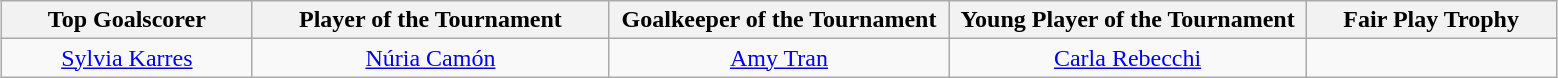<table class="wikitable" style="text-align:center; margin:0 auto;">
<tr>
<th style="width: 160px;">Top Goalscorer</th>
<th style="width: 230px;">Player of the Tournament</th>
<th style="width: 220px;">Goalkeeper of the Tournament</th>
<th style="width: 230px;">Young Player of the Tournament</th>
<th style="width: 160px;">Fair Play Trophy</th>
</tr>
<tr>
<td> <a href='#'>Sylvia Karres</a></td>
<td> <a href='#'>Núria Camón</a></td>
<td> <a href='#'>Amy Tran</a></td>
<td> <a href='#'>Carla Rebecchi</a></td>
<td></td>
</tr>
</table>
